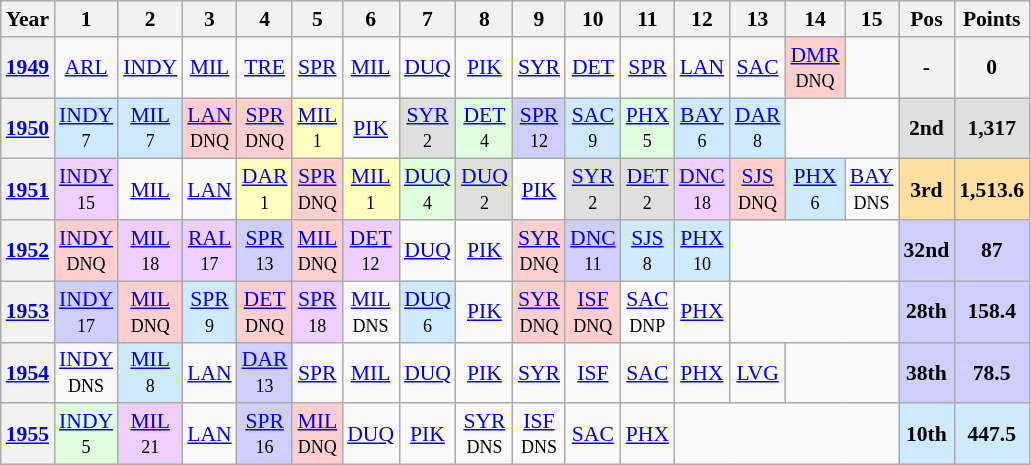<table class="wikitable" style="text-align:center; font-size:90%">
<tr>
<th>Year</th>
<th>1</th>
<th>2</th>
<th>3</th>
<th>4</th>
<th>5</th>
<th>6</th>
<th>7</th>
<th>8</th>
<th>9</th>
<th>10</th>
<th>11</th>
<th>12</th>
<th>13</th>
<th>14</th>
<th>15</th>
<th>Pos</th>
<th>Points</th>
</tr>
<tr>
<th rowspan=1><a href='#'>1949</a></th>
<td><a href='#'>ARL</a><br><small> </small></td>
<td><a href='#'>INDY</a><br><small> </small></td>
<td><a href='#'>MIL</a><br><small> </small></td>
<td><a href='#'>TRE</a><br><small> </small></td>
<td><a href='#'>SPR</a><br><small> </small></td>
<td><a href='#'>MIL</a><br><small> </small></td>
<td><a href='#'>DUQ</a><br><small> </small></td>
<td><a href='#'>PIK</a></td>
<td><a href='#'>SYR</a><br><small> </small></td>
<td><a href='#'>DET</a><br><small> </small></td>
<td><a href='#'>SPR</a><br><small> </small></td>
<td><a href='#'>LAN</a><br><small> </small></td>
<td><a href='#'>SAC</a><br><small> </small></td>
<td style="background:#FFCFCF;"><a href='#'>DMR</a><br><small>DNQ</small></td>
<td colspan=1></td>
<th>-</th>
<th>0</th>
</tr>
<tr>
<th><a href='#'>1950</a></th>
<td style="background:#CFEAFF;"><a href='#'>INDY</a><br><small>7</small></td>
<td style="background:#CFEAFF;"><a href='#'>MIL</a><br><small>7</small></td>
<td style="background:#FFCFCF;"><a href='#'>LAN</a><br><small>DNQ</small></td>
<td style="background:#FFCFCF;"><a href='#'>SPR</a><br><small>DNQ</small></td>
<td style="background:#FFFFBF;"><a href='#'>MIL</a><br><small>1</small></td>
<td><a href='#'>PIK</a></td>
<td style="background:#DFDFDF;"><a href='#'>SYR</a><br><small>2</small></td>
<td style="background:#DFFFDF;"><a href='#'>DET</a><br><small>4</small></td>
<td style="background:#CFCFFF;"><a href='#'>SPR</a><br><small>12</small></td>
<td style="background:#CFEAFF;"><a href='#'>SAC</a><br><small>9</small></td>
<td style="background:#DFFFDF;"><a href='#'>PHX</a><br><small>5</small></td>
<td style="background:#CFEAFF;"><a href='#'>BAY</a><br><small>6</small></td>
<td style="background:#CFEAFF;"><a href='#'>DAR</a><br><small>8</small></td>
<td colspan=2></td>
<th style="background:#DFDFDF;">2nd</th>
<th style="background:#DFDFDF;">1,317</th>
</tr>
<tr>
<th><a href='#'>1951</a></th>
<td style="background:#EFCFFF;"><a href='#'>INDY</a><br><small>15</small></td>
<td><a href='#'>MIL</a><br><small> </small></td>
<td><a href='#'>LAN</a><br><small> </small></td>
<td style="background:#FFFFBF;"><a href='#'>DAR</a><br><small>1</small></td>
<td style="background:#FFCFCF;"><a href='#'>SPR</a><br><small>DNQ</small></td>
<td style="background:#FFFFBF;"><a href='#'>MIL</a><br><small>1</small></td>
<td style="background:#DFFFDF;"><a href='#'>DUQ</a><br><small>4</small></td>
<td style="background:#DFDFDF;"><a href='#'>DUQ</a><br><small>2</small></td>
<td><a href='#'>PIK</a></td>
<td style="background:#DFDFDF;"><a href='#'>SYR</a><br><small>2</small></td>
<td style="background:#DFDFDF;"><a href='#'>DET</a><br><small>2</small></td>
<td style="background:#EFCFFF;"><a href='#'>DNC</a><br><small>18</small></td>
<td style="background:#FFCFCF;"><a href='#'>SJS</a><br><small>DNQ</small></td>
<td style="background:#CFEAFF;"><a href='#'>PHX</a><br><small>6</small></td>
<td><a href='#'>BAY</a><br><small>DNS</small></td>
<th style="background:#FFDF9F;">3rd</th>
<th style="background:#FFDF9F;">1,513.6</th>
</tr>
<tr>
<th rowspan=1><a href='#'>1952</a></th>
<td style="background:#FFCFCF;"><a href='#'>INDY</a><br><small>DNQ</small></td>
<td style="background:#EFCFFF;"><a href='#'>MIL</a><br><small>18</small></td>
<td style="background:#EFCFFF;"><a href='#'>RAL</a><br><small>17</small></td>
<td style="background:#CFCFFF;"><a href='#'>SPR</a><br><small>13</small></td>
<td style="background:#FFCFCF;"><a href='#'>MIL</a><br><small>DNQ</small></td>
<td style="background:#EFCFFF;"><a href='#'>DET</a><br><small>12</small></td>
<td><a href='#'>DUQ</a><br><small> </small></td>
<td><a href='#'>PIK</a></td>
<td style="background:#FFCFCF;"><a href='#'>SYR</a><br><small>DNQ</small></td>
<td style="background:#CFCFFF;"><a href='#'>DNC</a><br><small>11</small></td>
<td style="background:#CFEAFF;"><a href='#'>SJS</a><br><small>8</small></td>
<td style="background:#CFEAFF;"><a href='#'>PHX</a><br><small>10</small></td>
<td colspan=3></td>
<th style="background:#CFCFFF;">32nd</th>
<th style="background:#CFCFFF;">87</th>
</tr>
<tr>
<th rowspan=1><a href='#'>1953</a></th>
<td style="background:#CFCFFF;"><a href='#'>INDY</a><br><small>17</small></td>
<td style="background:#FFCFCF;"><a href='#'>MIL</a><br><small>DNQ</small></td>
<td style="background:#CFEAFF;"><a href='#'>SPR</a><br><small>9</small></td>
<td style="background:#FFCFCF;"><a href='#'>DET</a><br><small>DNQ</small></td>
<td style="background:#EFCFFF;"><a href='#'>SPR</a><br><small>18</small></td>
<td><a href='#'>MIL</a><br><small>DNS</small></td>
<td style="background:#CFEAFF;"><a href='#'>DUQ</a><br><small>6</small></td>
<td><a href='#'>PIK</a></td>
<td style="background:#FFCFCF;"><a href='#'>SYR</a><br><small>DNQ</small></td>
<td style="background:#FFCFCF;"><a href='#'>ISF</a><br><small>DNQ</small></td>
<td><a href='#'>SAC</a><br><small>DNP</small></td>
<td><a href='#'>PHX</a><br><small> </small></td>
<td colspan=3></td>
<th style="background:#CFCFFF;">28th</th>
<th style="background:#CFCFFF;">158.4</th>
</tr>
<tr>
<th rowspan=1><a href='#'>1954</a></th>
<td><a href='#'>INDY</a><br><small>DNS</small></td>
<td style="background:#CFEAFF;"><a href='#'>MIL</a><br><small>8</small></td>
<td><a href='#'>LAN</a><br><small> </small></td>
<td style="background:#CFCFFF;"><a href='#'>DAR</a><br><small>13</small></td>
<td><a href='#'>SPR</a><br><small> </small></td>
<td><a href='#'>MIL</a><br><small> </small></td>
<td><a href='#'>DUQ</a><br><small> </small></td>
<td><a href='#'>PIK</a></td>
<td><a href='#'>SYR</a><br><small> </small></td>
<td><a href='#'>ISF</a><br><small> </small></td>
<td><a href='#'>SAC</a><br><small> </small></td>
<td><a href='#'>PHX</a><br><small> </small></td>
<td><a href='#'>LVG</a><br><small> </small></td>
<td colspan=2></td>
<th style="background:#CFCFFF;">38th</th>
<th style="background:#CFCFFF;">78.5</th>
</tr>
<tr>
<th rowspan=1><a href='#'>1955</a></th>
<td style="background:#DFFFDF;"><a href='#'>INDY</a><br><small>5</small></td>
<td style="background:#EFCFFF;"><a href='#'>MIL</a><br><small>21</small></td>
<td><a href='#'>LAN</a><br><small> </small></td>
<td style="background:#CFCFFF;"><a href='#'>SPR</a><br><small>16</small></td>
<td style="background:#FFCFCF;"><a href='#'>MIL</a><br><small>DNQ</small></td>
<td><a href='#'>DUQ</a><br><small> </small></td>
<td><a href='#'>PIK</a></td>
<td><a href='#'>SYR</a><br><small>DNS</small></td>
<td><a href='#'>ISF</a><br><small>DNS</small></td>
<td><a href='#'>SAC</a><br><small> </small></td>
<td><a href='#'>PHX</a><br><small> </small></td>
<td colspan=4></td>
<th style="background:#CFEAFF;">10th</th>
<th style="background:#CFEAFF;">447.5</th>
</tr>
</table>
